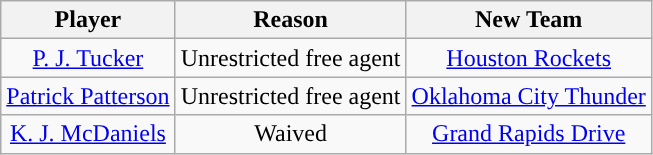<table class="wikitable sortable sortable" style="text-align: center">
<tr>
<th>Player</th>
<th>Reason</th>
<th>New Team</th>
</tr>
<tr style="text-align: center">
<td><a href='#'>P. J. Tucker</a></td>
<td>Unrestricted free agent</td>
<td><a href='#'>Houston Rockets</a></td>
</tr>
<tr>
<td><a href='#'>Patrick Patterson</a></td>
<td>Unrestricted free agent</td>
<td><a href='#'>Oklahoma City Thunder</a></td>
</tr>
<tr>
<td><a href='#'>K. J. McDaniels</a></td>
<td>Waived</td>
<td><a href='#'>Grand Rapids Drive</a></td>
</tr>
</table>
